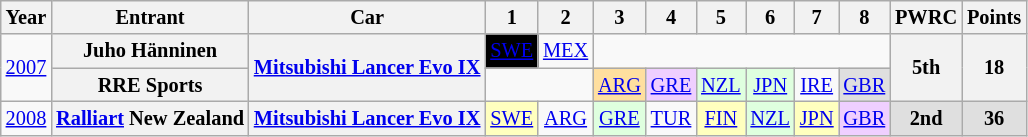<table class="wikitable" border="1" style="text-align:center; font-size:85%;">
<tr>
<th>Year</th>
<th>Entrant</th>
<th>Car</th>
<th>1</th>
<th>2</th>
<th>3</th>
<th>4</th>
<th>5</th>
<th>6</th>
<th>7</th>
<th>8</th>
<th>PWRC</th>
<th>Points</th>
</tr>
<tr>
<td rowspan=2><a href='#'>2007</a></td>
<th nowrap>Juho Hänninen</th>
<th rowspan=2 nowrap><a href='#'>Mitsubishi Lancer Evo IX</a></th>
<td style="background:#000000; color:#ffffff"><a href='#'><span>SWE</span></a><br></td>
<td><a href='#'>MEX</a></td>
<td colspan=6></td>
<th rowspan=2>5th</th>
<th rowspan=2>18</th>
</tr>
<tr>
<th nowrap>RRE Sports</th>
<td colspan=2></td>
<td style="background:#FFDF9F;"><a href='#'>ARG</a><br></td>
<td style="background:#EFCFFF;"><a href='#'>GRE</a><br></td>
<td style="background:#DFFFDF;"><a href='#'>NZL</a><br></td>
<td style="background:#DFFFDF;"><a href='#'>JPN</a><br></td>
<td><a href='#'>IRE</a></td>
<td style="background:#DFDFDF;"><a href='#'>GBR</a><br></td>
</tr>
<tr>
<td><a href='#'>2008</a></td>
<th nowrap><a href='#'>Ralliart</a> New Zealand</th>
<th nowrap><a href='#'>Mitsubishi Lancer Evo IX</a></th>
<td style="background:#FFFFBF;"><a href='#'>SWE</a><br></td>
<td><a href='#'>ARG</a></td>
<td style="background:#DFFFDF;"><a href='#'>GRE</a><br></td>
<td><a href='#'>TUR</a></td>
<td style="background:#FFFFBF;"><a href='#'>FIN</a><br></td>
<td style="background:#DFFFDF;"><a href='#'>NZL</a><br></td>
<td style="background:#FFFFBF;"><a href='#'>JPN</a><br></td>
<td style="background:#EFCFFF;"><a href='#'>GBR</a><br></td>
<td style="background:#DFDFDF;"><strong>2nd</strong></td>
<td style="background:#DFDFDF;"><strong>36</strong></td>
</tr>
</table>
